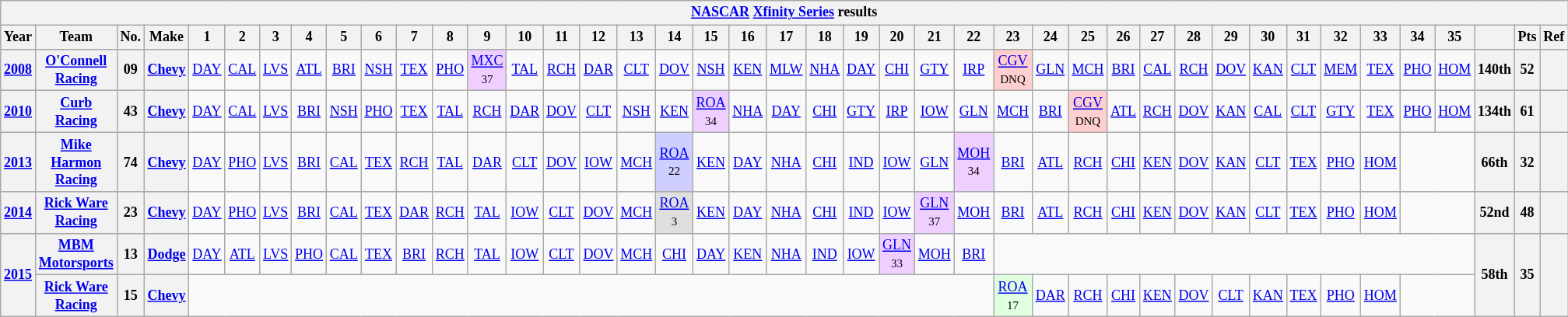<table class="wikitable" style="text-align:center; font-size:75%">
<tr>
<th colspan=42><a href='#'>NASCAR</a> <a href='#'>Xfinity Series</a> results</th>
</tr>
<tr>
<th>Year</th>
<th>Team</th>
<th>No.</th>
<th>Make</th>
<th>1</th>
<th>2</th>
<th>3</th>
<th>4</th>
<th>5</th>
<th>6</th>
<th>7</th>
<th>8</th>
<th>9</th>
<th>10</th>
<th>11</th>
<th>12</th>
<th>13</th>
<th>14</th>
<th>15</th>
<th>16</th>
<th>17</th>
<th>18</th>
<th>19</th>
<th>20</th>
<th>21</th>
<th>22</th>
<th>23</th>
<th>24</th>
<th>25</th>
<th>26</th>
<th>27</th>
<th>28</th>
<th>29</th>
<th>30</th>
<th>31</th>
<th>32</th>
<th>33</th>
<th>34</th>
<th>35</th>
<th></th>
<th>Pts</th>
<th>Ref</th>
</tr>
<tr>
<th><a href='#'>2008</a></th>
<th><a href='#'>O'Connell Racing</a></th>
<th>09</th>
<th><a href='#'>Chevy</a></th>
<td><a href='#'>DAY</a></td>
<td><a href='#'>CAL</a></td>
<td><a href='#'>LVS</a></td>
<td><a href='#'>ATL</a></td>
<td><a href='#'>BRI</a></td>
<td><a href='#'>NSH</a></td>
<td><a href='#'>TEX</a></td>
<td><a href='#'>PHO</a></td>
<td style="background:#EFCFFF;"><a href='#'>MXC</a><br><small>37</small></td>
<td><a href='#'>TAL</a></td>
<td><a href='#'>RCH</a></td>
<td><a href='#'>DAR</a></td>
<td><a href='#'>CLT</a></td>
<td><a href='#'>DOV</a></td>
<td><a href='#'>NSH</a></td>
<td><a href='#'>KEN</a></td>
<td><a href='#'>MLW</a></td>
<td><a href='#'>NHA</a></td>
<td><a href='#'>DAY</a></td>
<td><a href='#'>CHI</a></td>
<td><a href='#'>GTY</a></td>
<td><a href='#'>IRP</a></td>
<td style="background:#FFCFCF;"><a href='#'>CGV</a><br><small>DNQ</small></td>
<td><a href='#'>GLN</a></td>
<td><a href='#'>MCH</a></td>
<td><a href='#'>BRI</a></td>
<td><a href='#'>CAL</a></td>
<td><a href='#'>RCH</a></td>
<td><a href='#'>DOV</a></td>
<td><a href='#'>KAN</a></td>
<td><a href='#'>CLT</a></td>
<td><a href='#'>MEM</a></td>
<td><a href='#'>TEX</a></td>
<td><a href='#'>PHO</a></td>
<td><a href='#'>HOM</a></td>
<th>140th</th>
<th>52</th>
<th></th>
</tr>
<tr>
<th><a href='#'>2010</a></th>
<th><a href='#'>Curb Racing</a></th>
<th>43</th>
<th><a href='#'>Chevy</a></th>
<td><a href='#'>DAY</a></td>
<td><a href='#'>CAL</a></td>
<td><a href='#'>LVS</a></td>
<td><a href='#'>BRI</a></td>
<td><a href='#'>NSH</a></td>
<td><a href='#'>PHO</a></td>
<td><a href='#'>TEX</a></td>
<td><a href='#'>TAL</a></td>
<td><a href='#'>RCH</a></td>
<td><a href='#'>DAR</a></td>
<td><a href='#'>DOV</a></td>
<td><a href='#'>CLT</a></td>
<td><a href='#'>NSH</a></td>
<td><a href='#'>KEN</a></td>
<td style="background:#EFCFFF;"><a href='#'>ROA</a><br><small>34</small></td>
<td><a href='#'>NHA</a></td>
<td><a href='#'>DAY</a></td>
<td><a href='#'>CHI</a></td>
<td><a href='#'>GTY</a></td>
<td><a href='#'>IRP</a></td>
<td><a href='#'>IOW</a></td>
<td><a href='#'>GLN</a></td>
<td><a href='#'>MCH</a></td>
<td><a href='#'>BRI</a></td>
<td style="background:#FFCFCF;"><a href='#'>CGV</a><br><small>DNQ</small></td>
<td><a href='#'>ATL</a></td>
<td><a href='#'>RCH</a></td>
<td><a href='#'>DOV</a></td>
<td><a href='#'>KAN</a></td>
<td><a href='#'>CAL</a></td>
<td><a href='#'>CLT</a></td>
<td><a href='#'>GTY</a></td>
<td><a href='#'>TEX</a></td>
<td><a href='#'>PHO</a></td>
<td><a href='#'>HOM</a></td>
<th>134th</th>
<th>61</th>
<th></th>
</tr>
<tr>
<th><a href='#'>2013</a></th>
<th><a href='#'>Mike Harmon Racing</a></th>
<th>74</th>
<th><a href='#'>Chevy</a></th>
<td><a href='#'>DAY</a></td>
<td><a href='#'>PHO</a></td>
<td><a href='#'>LVS</a></td>
<td><a href='#'>BRI</a></td>
<td><a href='#'>CAL</a></td>
<td><a href='#'>TEX</a></td>
<td><a href='#'>RCH</a></td>
<td><a href='#'>TAL</a></td>
<td><a href='#'>DAR</a></td>
<td><a href='#'>CLT</a></td>
<td><a href='#'>DOV</a></td>
<td><a href='#'>IOW</a></td>
<td><a href='#'>MCH</a></td>
<td style="background:#CFCFFF;"><a href='#'>ROA</a><br><small>22</small></td>
<td><a href='#'>KEN</a></td>
<td><a href='#'>DAY</a></td>
<td><a href='#'>NHA</a></td>
<td><a href='#'>CHI</a></td>
<td><a href='#'>IND</a></td>
<td><a href='#'>IOW</a></td>
<td><a href='#'>GLN</a></td>
<td style="background:#EFCFFF;"><a href='#'>MOH</a><br><small>34</small></td>
<td><a href='#'>BRI</a></td>
<td><a href='#'>ATL</a></td>
<td><a href='#'>RCH</a></td>
<td><a href='#'>CHI</a></td>
<td><a href='#'>KEN</a></td>
<td><a href='#'>DOV</a></td>
<td><a href='#'>KAN</a></td>
<td><a href='#'>CLT</a></td>
<td><a href='#'>TEX</a></td>
<td><a href='#'>PHO</a></td>
<td><a href='#'>HOM</a></td>
<td colspan=2></td>
<th>66th</th>
<th>32</th>
<th></th>
</tr>
<tr>
<th><a href='#'>2014</a></th>
<th><a href='#'>Rick Ware Racing</a></th>
<th>23</th>
<th><a href='#'>Chevy</a></th>
<td><a href='#'>DAY</a></td>
<td><a href='#'>PHO</a></td>
<td><a href='#'>LVS</a></td>
<td><a href='#'>BRI</a></td>
<td><a href='#'>CAL</a></td>
<td><a href='#'>TEX</a></td>
<td><a href='#'>DAR</a></td>
<td><a href='#'>RCH</a></td>
<td><a href='#'>TAL</a></td>
<td><a href='#'>IOW</a></td>
<td><a href='#'>CLT</a></td>
<td><a href='#'>DOV</a></td>
<td><a href='#'>MCH</a></td>
<td style="background:#DFDFDF;"><a href='#'>ROA</a><br><small>3</small></td>
<td><a href='#'>KEN</a></td>
<td><a href='#'>DAY</a></td>
<td><a href='#'>NHA</a></td>
<td><a href='#'>CHI</a></td>
<td><a href='#'>IND</a></td>
<td><a href='#'>IOW</a></td>
<td style="background:#EFCFFF;"><a href='#'>GLN</a><br><small>37</small></td>
<td><a href='#'>MOH</a></td>
<td><a href='#'>BRI</a></td>
<td><a href='#'>ATL</a></td>
<td><a href='#'>RCH</a></td>
<td><a href='#'>CHI</a></td>
<td><a href='#'>KEN</a></td>
<td><a href='#'>DOV</a></td>
<td><a href='#'>KAN</a></td>
<td><a href='#'>CLT</a></td>
<td><a href='#'>TEX</a></td>
<td><a href='#'>PHO</a></td>
<td><a href='#'>HOM</a></td>
<td colspan=2></td>
<th>52nd</th>
<th>48</th>
<th></th>
</tr>
<tr>
<th rowspan=2><a href='#'>2015</a></th>
<th><a href='#'>MBM Motorsports</a></th>
<th>13</th>
<th><a href='#'>Dodge</a></th>
<td><a href='#'>DAY</a></td>
<td><a href='#'>ATL</a></td>
<td><a href='#'>LVS</a></td>
<td><a href='#'>PHO</a></td>
<td><a href='#'>CAL</a></td>
<td><a href='#'>TEX</a></td>
<td><a href='#'>BRI</a></td>
<td><a href='#'>RCH</a></td>
<td><a href='#'>TAL</a></td>
<td><a href='#'>IOW</a></td>
<td><a href='#'>CLT</a></td>
<td><a href='#'>DOV</a></td>
<td><a href='#'>MCH</a></td>
<td><a href='#'>CHI</a></td>
<td><a href='#'>DAY</a></td>
<td><a href='#'>KEN</a></td>
<td><a href='#'>NHA</a></td>
<td><a href='#'>IND</a></td>
<td><a href='#'>IOW</a></td>
<td style="background:#EFCFFF;"><a href='#'>GLN</a><br><small>33</small></td>
<td><a href='#'>MOH</a></td>
<td><a href='#'>BRI</a></td>
<td colspan=13></td>
<th rowspan=2>58th</th>
<th rowspan=2>35</th>
<th rowspan=2></th>
</tr>
<tr>
<th><a href='#'>Rick Ware Racing</a></th>
<th>15</th>
<th><a href='#'>Chevy</a></th>
<td colspan=22></td>
<td style="background:#DFFFDF;"><a href='#'>ROA</a><br><small>17</small></td>
<td><a href='#'>DAR</a></td>
<td><a href='#'>RCH</a></td>
<td><a href='#'>CHI</a></td>
<td><a href='#'>KEN</a></td>
<td><a href='#'>DOV</a></td>
<td><a href='#'>CLT</a></td>
<td><a href='#'>KAN</a></td>
<td><a href='#'>TEX</a></td>
<td><a href='#'>PHO</a></td>
<td><a href='#'>HOM</a></td>
<td colspan=2></td>
</tr>
</table>
